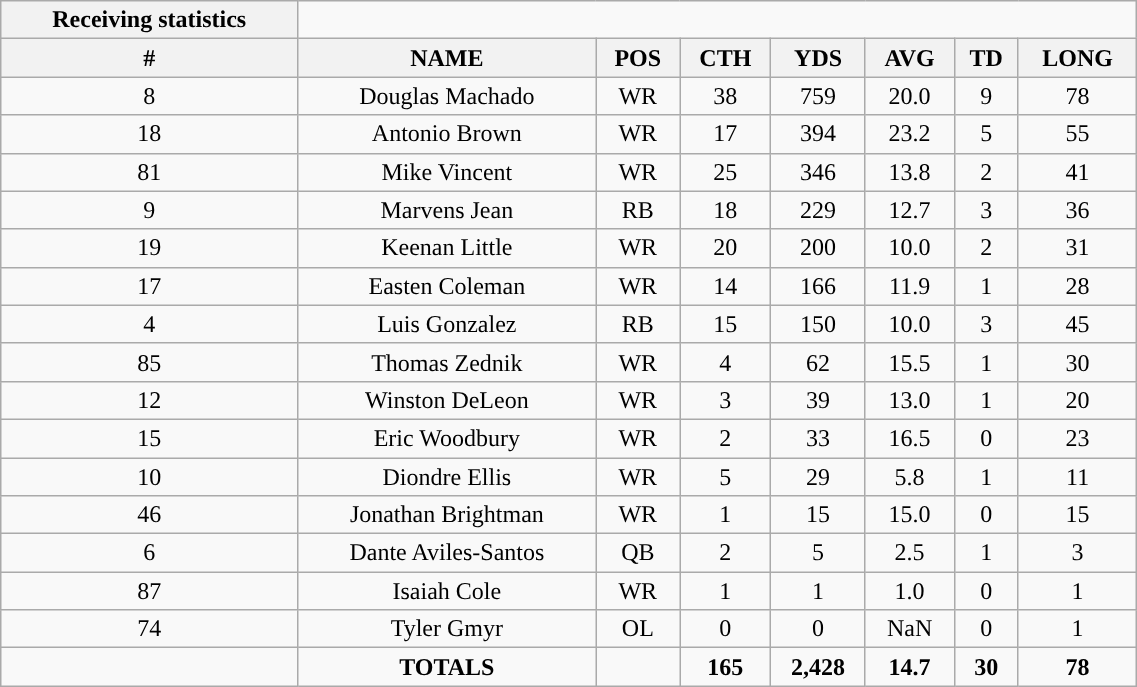<table style="width:60%; text-align:center;" class="wikitable collapsible collapsed">
<tr>
<th style="text-align:center; ">Receiving statistics</th>
</tr>
<tr>
<th>#</th>
<th>NAME</th>
<th>POS</th>
<th>CTH</th>
<th>YDS</th>
<th>AVG</th>
<th>TD</th>
<th>LONG</th>
</tr>
<tr>
<td>8</td>
<td>Douglas Machado</td>
<td>WR</td>
<td>38</td>
<td>759</td>
<td>20.0</td>
<td>9</td>
<td>78</td>
</tr>
<tr>
<td>18</td>
<td>Antonio Brown</td>
<td>WR</td>
<td>17</td>
<td>394</td>
<td>23.2</td>
<td>5</td>
<td>55</td>
</tr>
<tr>
<td>81</td>
<td>Mike Vincent</td>
<td>WR</td>
<td>25</td>
<td>346</td>
<td>13.8</td>
<td>2</td>
<td>41</td>
</tr>
<tr>
<td>9</td>
<td>Marvens Jean</td>
<td>RB</td>
<td>18</td>
<td>229</td>
<td>12.7</td>
<td>3</td>
<td>36</td>
</tr>
<tr>
<td>19</td>
<td>Keenan Little</td>
<td>WR</td>
<td>20</td>
<td>200</td>
<td>10.0</td>
<td>2</td>
<td>31</td>
</tr>
<tr>
<td>17</td>
<td>Easten Coleman</td>
<td>WR</td>
<td>14</td>
<td>166</td>
<td>11.9</td>
<td>1</td>
<td>28</td>
</tr>
<tr>
<td>4</td>
<td>Luis Gonzalez</td>
<td>RB</td>
<td>15</td>
<td>150</td>
<td>10.0</td>
<td>3</td>
<td>45</td>
</tr>
<tr>
<td>85</td>
<td>Thomas Zednik</td>
<td>WR</td>
<td>4</td>
<td>62</td>
<td>15.5</td>
<td>1</td>
<td>30</td>
</tr>
<tr>
<td>12</td>
<td>Winston DeLeon</td>
<td>WR</td>
<td>3</td>
<td>39</td>
<td>13.0</td>
<td>1</td>
<td>20</td>
</tr>
<tr>
<td>15</td>
<td>Eric Woodbury</td>
<td>WR</td>
<td>2</td>
<td>33</td>
<td>16.5</td>
<td>0</td>
<td>23</td>
</tr>
<tr>
<td>10</td>
<td>Diondre Ellis</td>
<td>WR</td>
<td>5</td>
<td>29</td>
<td>5.8</td>
<td>1</td>
<td>11</td>
</tr>
<tr>
<td>46</td>
<td>Jonathan Brightman</td>
<td>WR</td>
<td>1</td>
<td>15</td>
<td>15.0</td>
<td>0</td>
<td>15</td>
</tr>
<tr>
<td>6</td>
<td>Dante Aviles-Santos</td>
<td>QB</td>
<td>2</td>
<td>5</td>
<td>2.5</td>
<td>1</td>
<td>3</td>
</tr>
<tr>
<td>87</td>
<td>Isaiah Cole</td>
<td>WR</td>
<td>1</td>
<td>1</td>
<td>1.0</td>
<td>0</td>
<td>1</td>
</tr>
<tr>
<td>74</td>
<td>Tyler Gmyr</td>
<td>OL</td>
<td>0</td>
<td>0</td>
<td>NaN</td>
<td>0</td>
<td>1</td>
</tr>
<tr>
<td></td>
<td><strong>TOTALS</strong></td>
<td></td>
<td><strong>165</strong></td>
<td><strong>2,428</strong></td>
<td><strong>14.7</strong></td>
<td><strong>30</strong></td>
<td><strong>78</strong></td>
</tr>
</table>
